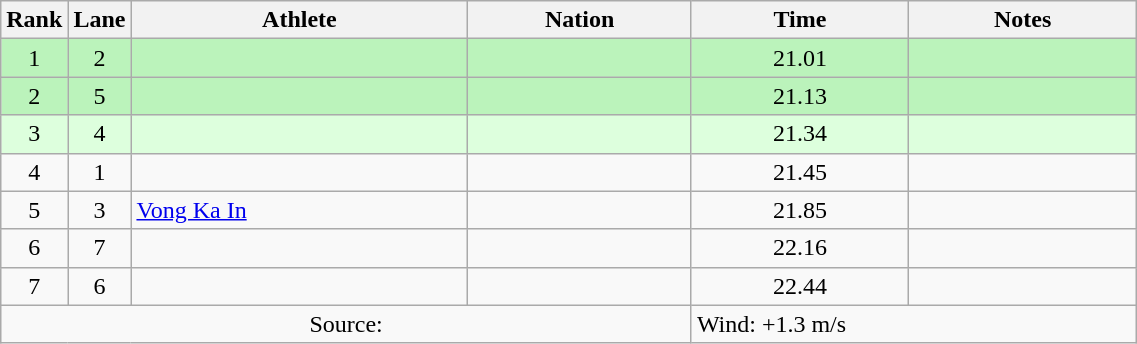<table class="wikitable sortable" style="text-align:center;width: 60%;">
<tr>
<th scope="col" style="width: 10px;">Rank</th>
<th scope="col" style="width: 10px;">Lane</th>
<th scope="col">Athlete</th>
<th scope="col">Nation</th>
<th scope="col">Time</th>
<th scope="col">Notes</th>
</tr>
<tr bgcolor=bbf3bb>
<td>1</td>
<td>2</td>
<td align=left></td>
<td align=left></td>
<td>21.01</td>
<td></td>
</tr>
<tr bgcolor=bbf3bb>
<td>2</td>
<td>5</td>
<td align=left></td>
<td align=left></td>
<td>21.13</td>
<td></td>
</tr>
<tr bgcolor=ddffdd>
<td>3</td>
<td>4</td>
<td align=left></td>
<td align=left></td>
<td>21.34</td>
<td></td>
</tr>
<tr>
<td>4</td>
<td>1</td>
<td align=left></td>
<td align=left></td>
<td>21.45</td>
<td></td>
</tr>
<tr>
<td>5</td>
<td>3</td>
<td align=left><a href='#'>Vong Ka In</a></td>
<td align=left></td>
<td>21.85</td>
<td></td>
</tr>
<tr>
<td>6</td>
<td>7</td>
<td align=left></td>
<td align=left></td>
<td>22.16</td>
<td></td>
</tr>
<tr>
<td>7</td>
<td>6</td>
<td align=left></td>
<td align=left></td>
<td>22.44</td>
<td></td>
</tr>
<tr class="sortbottom">
<td colspan="4">Source:</td>
<td colspan="2" style="text-align:left;">Wind: +1.3 m/s</td>
</tr>
</table>
